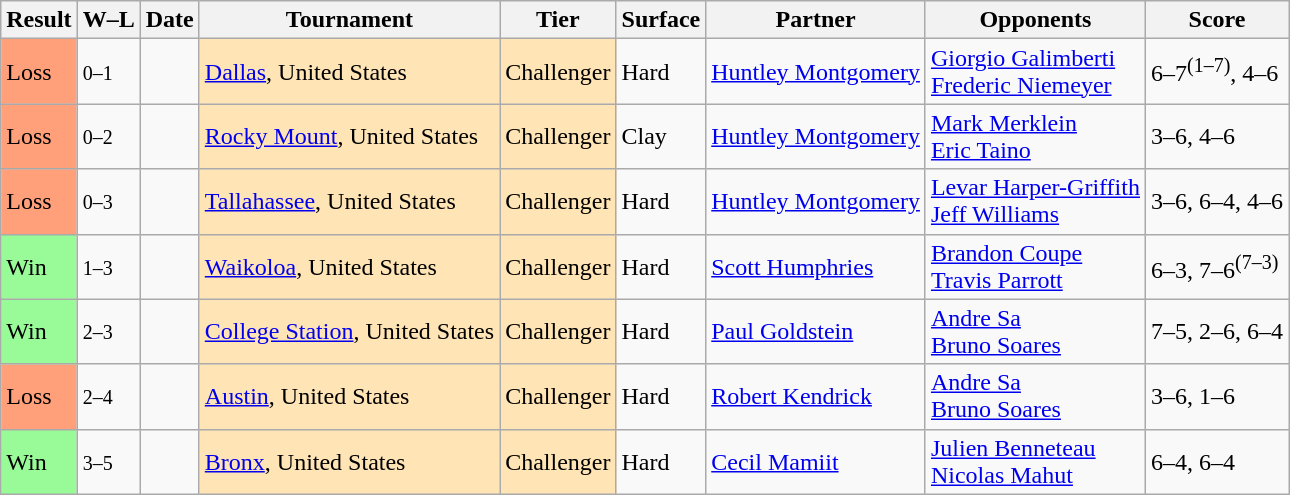<table class="sortable wikitable">
<tr>
<th>Result</th>
<th class="unsortable">W–L</th>
<th>Date</th>
<th>Tournament</th>
<th>Tier</th>
<th>Surface</th>
<th>Partner</th>
<th>Opponents</th>
<th class="unsortable">Score</th>
</tr>
<tr>
<td style="background:#ffa07a;">Loss</td>
<td><small>0–1</small></td>
<td></td>
<td style="background:moccasin;"><a href='#'>Dallas</a>, United States</td>
<td style="background:moccasin;">Challenger</td>
<td>Hard</td>
<td> <a href='#'>Huntley Montgomery</a></td>
<td> <a href='#'>Giorgio Galimberti</a> <br>  <a href='#'>Frederic Niemeyer</a></td>
<td>6–7<sup>(1–7)</sup>, 4–6</td>
</tr>
<tr>
<td style="background:#ffa07a;">Loss</td>
<td><small>0–2</small></td>
<td></td>
<td style="background:moccasin;"><a href='#'>Rocky Mount</a>, United States</td>
<td style="background:moccasin;">Challenger</td>
<td>Clay</td>
<td> <a href='#'>Huntley Montgomery</a></td>
<td> <a href='#'>Mark Merklein</a> <br>  <a href='#'>Eric Taino</a></td>
<td>3–6, 4–6</td>
</tr>
<tr>
<td style="background:#ffa07a;">Loss</td>
<td><small>0–3</small></td>
<td></td>
<td style="background:moccasin;"><a href='#'>Tallahassee</a>, United States</td>
<td style="background:moccasin;">Challenger</td>
<td>Hard</td>
<td> <a href='#'>Huntley Montgomery</a></td>
<td> <a href='#'>Levar Harper-Griffith</a> <br>  <a href='#'>Jeff Williams</a></td>
<td>3–6, 6–4, 4–6</td>
</tr>
<tr>
<td style="background:#98fb98;">Win</td>
<td><small>1–3</small></td>
<td></td>
<td style="background:moccasin;"><a href='#'>Waikoloa</a>, United States</td>
<td style="background:moccasin;">Challenger</td>
<td>Hard</td>
<td> <a href='#'>Scott Humphries</a></td>
<td> <a href='#'>Brandon Coupe</a> <br>  <a href='#'>Travis Parrott</a></td>
<td>6–3, 7–6<sup>(7–3)</sup></td>
</tr>
<tr>
<td style="background:#98fb98;">Win</td>
<td><small>2–3</small></td>
<td></td>
<td style="background:moccasin;"><a href='#'>College Station</a>, United States</td>
<td style="background:moccasin;">Challenger</td>
<td>Hard</td>
<td> <a href='#'>Paul Goldstein</a></td>
<td> <a href='#'>Andre Sa</a> <br>  <a href='#'>Bruno Soares</a></td>
<td>7–5, 2–6, 6–4</td>
</tr>
<tr>
<td style="background:#ffa07a;">Loss</td>
<td><small>2–4</small></td>
<td></td>
<td style="background:moccasin;"><a href='#'>Austin</a>, United States</td>
<td style="background:moccasin;">Challenger</td>
<td>Hard</td>
<td> <a href='#'>Robert Kendrick</a></td>
<td> <a href='#'>Andre Sa</a> <br>  <a href='#'>Bruno Soares</a></td>
<td>3–6, 1–6</td>
</tr>
<tr>
<td style="background:#98fb98;">Win</td>
<td><small>3–5</small></td>
<td></td>
<td style="background:moccasin;"><a href='#'>Bronx</a>, United States</td>
<td style="background:moccasin;">Challenger</td>
<td>Hard</td>
<td> <a href='#'>Cecil Mamiit</a></td>
<td> <a href='#'>Julien Benneteau</a> <br>  <a href='#'>Nicolas Mahut</a></td>
<td>6–4, 6–4</td>
</tr>
</table>
